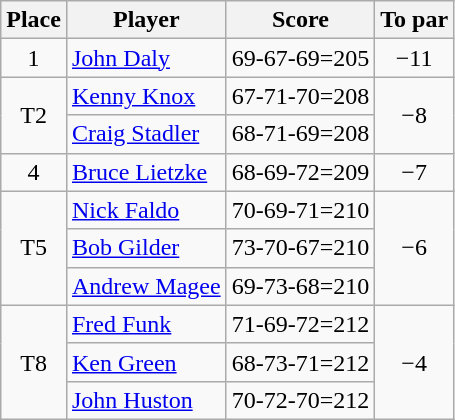<table class="wikitable">
<tr>
<th>Place</th>
<th>Player</th>
<th>Score</th>
<th>To par</th>
</tr>
<tr>
<td align=center>1</td>
<td> <a href='#'>John Daly</a></td>
<td>69-67-69=205</td>
<td align=center>−11</td>
</tr>
<tr>
<td rowspan="2" align=center>T2</td>
<td> <a href='#'>Kenny Knox</a></td>
<td align=center>67-71-70=208</td>
<td rowspan="2" align=center>−8</td>
</tr>
<tr>
<td> <a href='#'>Craig Stadler</a></td>
<td align=center>68-71-69=208</td>
</tr>
<tr>
<td align=center>4</td>
<td> <a href='#'>Bruce Lietzke</a></td>
<td>68-69-72=209</td>
<td align=center>−7</td>
</tr>
<tr>
<td rowspan="3" align=center>T5</td>
<td> <a href='#'>Nick Faldo</a></td>
<td align=center>70-69-71=210</td>
<td rowspan="3" align=center>−6</td>
</tr>
<tr>
<td> <a href='#'>Bob Gilder</a></td>
<td align=center>73-70-67=210</td>
</tr>
<tr>
<td> <a href='#'>Andrew Magee</a></td>
<td align=center>69-73-68=210</td>
</tr>
<tr>
<td rowspan="3" align=center>T8</td>
<td> <a href='#'>Fred Funk</a></td>
<td align=center>71-69-72=212</td>
<td rowspan="3" align=center>−4</td>
</tr>
<tr>
<td> <a href='#'>Ken Green</a></td>
<td align=center>68-73-71=212</td>
</tr>
<tr>
<td> <a href='#'>John Huston</a></td>
<td align=center>70-72-70=212</td>
</tr>
</table>
